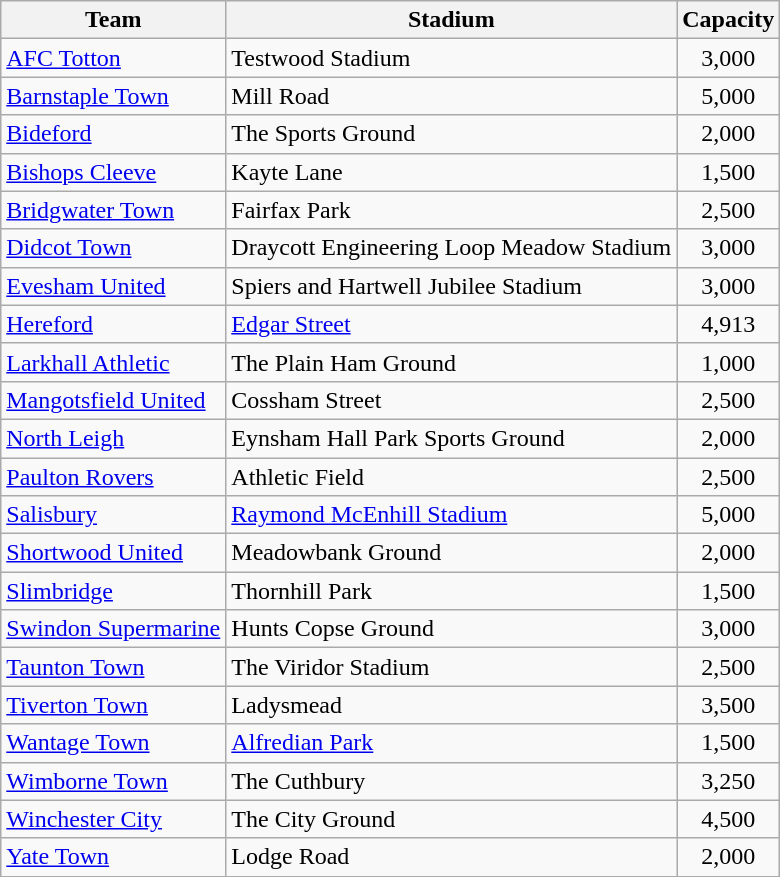<table class="wikitable sortable">
<tr>
<th>Team</th>
<th>Stadium</th>
<th>Capacity</th>
</tr>
<tr>
<td><a href='#'>AFC Totton</a></td>
<td>Testwood Stadium</td>
<td align="center">3,000</td>
</tr>
<tr>
<td><a href='#'>Barnstaple Town</a></td>
<td>Mill Road</td>
<td align="center">5,000</td>
</tr>
<tr>
<td><a href='#'>Bideford</a></td>
<td>The Sports Ground</td>
<td align="center">2,000</td>
</tr>
<tr>
<td><a href='#'>Bishops Cleeve</a></td>
<td>Kayte Lane</td>
<td align="center">1,500</td>
</tr>
<tr>
<td><a href='#'>Bridgwater Town</a></td>
<td>Fairfax Park</td>
<td align="center">2,500</td>
</tr>
<tr>
<td><a href='#'>Didcot Town</a></td>
<td>Draycott Engineering Loop Meadow Stadium</td>
<td align="center">3,000</td>
</tr>
<tr>
<td><a href='#'>Evesham United</a></td>
<td>Spiers and Hartwell Jubilee Stadium</td>
<td align="center">3,000</td>
</tr>
<tr>
<td><a href='#'>Hereford</a></td>
<td><a href='#'>Edgar Street</a></td>
<td align="center">4,913</td>
</tr>
<tr>
<td><a href='#'>Larkhall Athletic</a></td>
<td>The Plain Ham Ground</td>
<td align="center">1,000</td>
</tr>
<tr>
<td><a href='#'>Mangotsfield United</a></td>
<td>Cossham Street</td>
<td align="center">2,500</td>
</tr>
<tr>
<td><a href='#'>North Leigh</a></td>
<td>Eynsham Hall Park Sports Ground</td>
<td align="center">2,000</td>
</tr>
<tr>
<td><a href='#'>Paulton Rovers</a></td>
<td>Athletic Field</td>
<td align="center">2,500</td>
</tr>
<tr>
<td><a href='#'>Salisbury</a></td>
<td><a href='#'>Raymond McEnhill Stadium</a></td>
<td align="center">5,000</td>
</tr>
<tr>
<td><a href='#'>Shortwood United</a></td>
<td>Meadowbank Ground</td>
<td align="center">2,000</td>
</tr>
<tr>
<td><a href='#'>Slimbridge</a></td>
<td>Thornhill Park</td>
<td align="center">1,500</td>
</tr>
<tr>
<td><a href='#'>Swindon Supermarine</a></td>
<td>Hunts Copse Ground</td>
<td align="center">3,000</td>
</tr>
<tr>
<td><a href='#'>Taunton Town</a></td>
<td>The Viridor Stadium</td>
<td align="center">2,500</td>
</tr>
<tr>
<td><a href='#'>Tiverton Town</a></td>
<td>Ladysmead</td>
<td align="center">3,500</td>
</tr>
<tr>
<td><a href='#'>Wantage Town</a></td>
<td><a href='#'>Alfredian Park</a></td>
<td align="center">1,500</td>
</tr>
<tr>
<td><a href='#'>Wimborne Town</a></td>
<td>The Cuthbury</td>
<td align="center">3,250</td>
</tr>
<tr>
<td><a href='#'>Winchester City</a></td>
<td>The City Ground</td>
<td align="center">4,500</td>
</tr>
<tr>
<td><a href='#'>Yate Town</a></td>
<td>Lodge Road</td>
<td align="center">2,000</td>
</tr>
</table>
